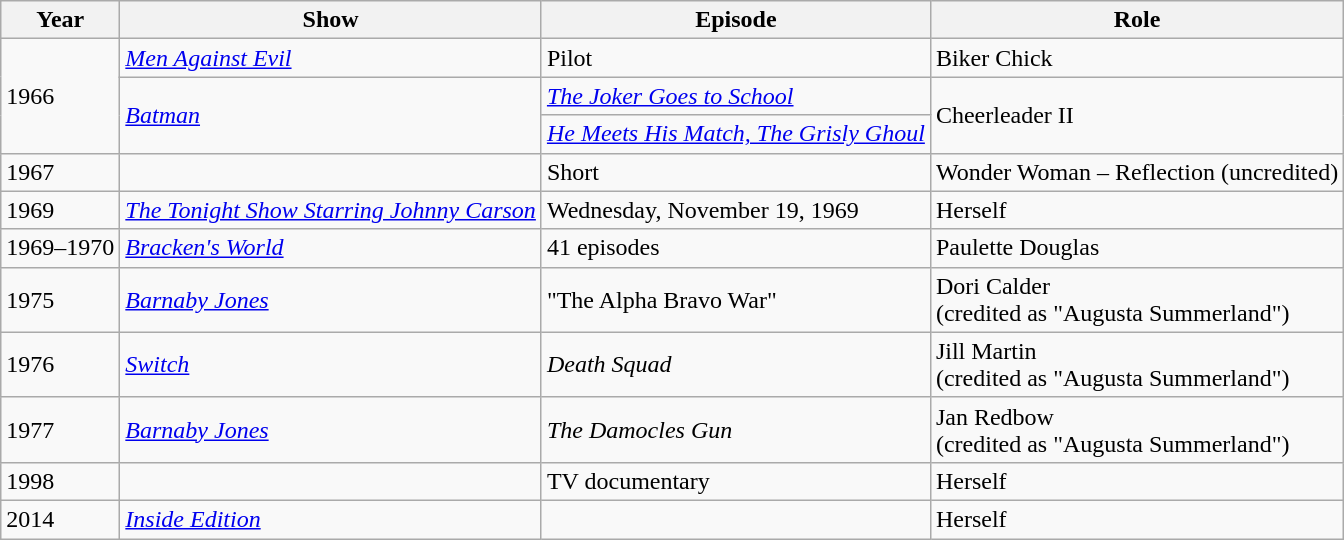<table class="wikitable sortable">
<tr>
<th>Year</th>
<th>Show</th>
<th>Episode</th>
<th>Role</th>
</tr>
<tr>
<td rowspan="3">1966</td>
<td><em><a href='#'>Men Against Evil</a></em></td>
<td>Pilot</td>
<td>Biker Chick</td>
</tr>
<tr>
<td rowspan="2"><em><a href='#'>Batman</a></em></td>
<td><em><a href='#'>The Joker Goes to School</a></em></td>
<td rowspan="2">Cheerleader II</td>
</tr>
<tr>
<td><em><a href='#'>He Meets His Match, The Grisly Ghoul</a></em></td>
</tr>
<tr>
<td>1967</td>
<td><em></em></td>
<td>Short</td>
<td>Wonder Woman – Reflection (uncredited)</td>
</tr>
<tr>
<td>1969</td>
<td><em><a href='#'>The Tonight Show Starring Johnny Carson</a></em></td>
<td>Wednesday, November 19, 1969</td>
<td>Herself</td>
</tr>
<tr>
<td>1969–1970</td>
<td><em><a href='#'>Bracken's World</a></em></td>
<td>41 episodes</td>
<td>Paulette Douglas</td>
</tr>
<tr>
<td>1975</td>
<td><em><a href='#'>Barnaby Jones</a></em></td>
<td>"The Alpha Bravo War"</td>
<td>Dori Calder <br> (credited as "Augusta Summerland")</td>
</tr>
<tr>
<td>1976</td>
<td><em><a href='#'>Switch</a></em></td>
<td><em>Death Squad</em></td>
<td>Jill Martin <br> (credited as "Augusta Summerland")</td>
</tr>
<tr>
<td>1977</td>
<td><em><a href='#'>Barnaby Jones</a></em></td>
<td><em>The Damocles Gun</em></td>
<td>Jan Redbow <br> (credited as "Augusta Summerland")</td>
</tr>
<tr>
<td>1998</td>
<td><em></em></td>
<td>TV documentary</td>
<td>Herself</td>
</tr>
<tr>
<td>2014</td>
<td><em><a href='#'>Inside Edition</a></em></td>
<td></td>
<td>Herself</td>
</tr>
</table>
